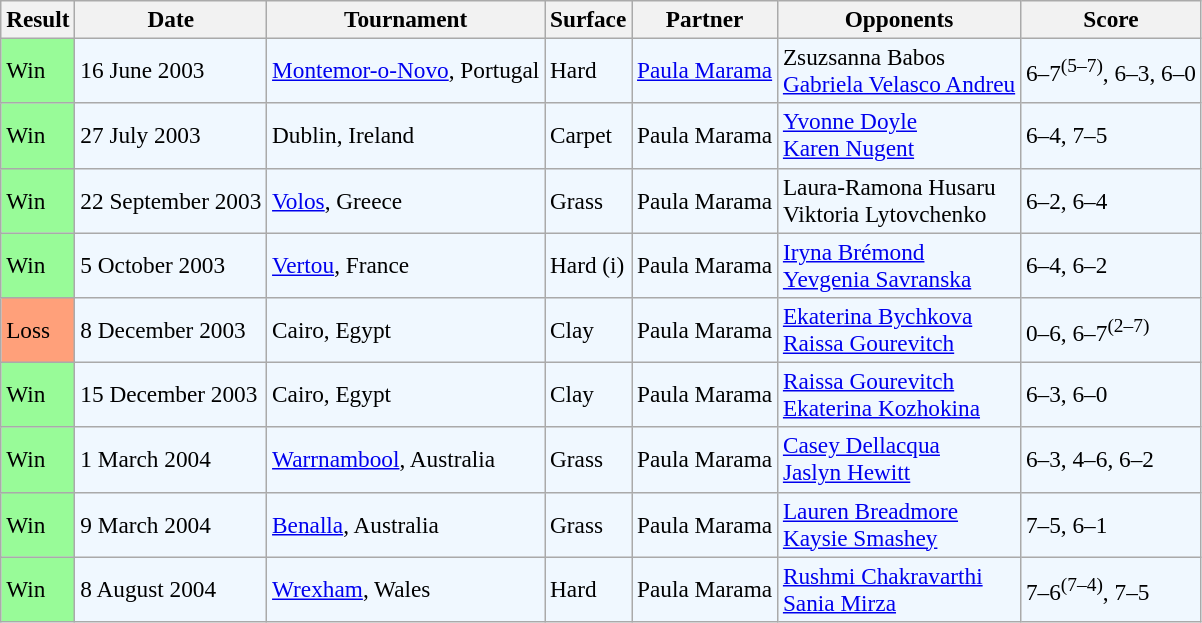<table class="sortable wikitable" style=font-size:97%>
<tr>
<th>Result</th>
<th>Date</th>
<th>Tournament</th>
<th>Surface</th>
<th>Partner</th>
<th>Opponents</th>
<th>Score</th>
</tr>
<tr style="background:#f0f8ff;">
<td style="background:#98fb98;">Win</td>
<td>16 June 2003</td>
<td><a href='#'>Montemor-o-Novo</a>, Portugal</td>
<td>Hard</td>
<td> <a href='#'>Paula Marama</a></td>
<td> Zsuzsanna Babos <br>  <a href='#'>Gabriela Velasco Andreu</a></td>
<td>6–7<sup>(5–7)</sup>, 6–3, 6–0</td>
</tr>
<tr style="background:#f0f8ff;">
<td style="background:#98fb98;">Win</td>
<td>27 July 2003</td>
<td>Dublin, Ireland</td>
<td>Carpet</td>
<td> Paula Marama</td>
<td> <a href='#'>Yvonne Doyle</a> <br>  <a href='#'>Karen Nugent</a></td>
<td>6–4, 7–5</td>
</tr>
<tr style="background:#f0f8ff;">
<td style="background:#98fb98;">Win</td>
<td>22 September 2003</td>
<td><a href='#'>Volos</a>, Greece</td>
<td>Grass</td>
<td> Paula Marama</td>
<td> Laura-Ramona Husaru <br>  Viktoria Lytovchenko</td>
<td>6–2, 6–4</td>
</tr>
<tr style="background:#f0f8ff;">
<td style="background:#98fb98;">Win</td>
<td>5 October 2003</td>
<td><a href='#'>Vertou</a>, France</td>
<td>Hard (i)</td>
<td> Paula Marama</td>
<td> <a href='#'>Iryna Brémond</a> <br>  <a href='#'>Yevgenia Savranska</a></td>
<td>6–4, 6–2</td>
</tr>
<tr style="background:#f0f8ff;">
<td style="background:#ffa07a;">Loss</td>
<td>8 December 2003</td>
<td>Cairo, Egypt</td>
<td>Clay</td>
<td> Paula Marama</td>
<td> <a href='#'>Ekaterina Bychkova</a> <br>  <a href='#'>Raissa Gourevitch</a></td>
<td>0–6, 6–7<sup>(2–7)</sup></td>
</tr>
<tr style="background:#f0f8ff;">
<td style="background:#98fb98;">Win</td>
<td>15 December 2003</td>
<td>Cairo, Egypt</td>
<td>Clay</td>
<td> Paula Marama</td>
<td> <a href='#'>Raissa Gourevitch</a> <br>  <a href='#'>Ekaterina Kozhokina</a></td>
<td>6–3, 6–0</td>
</tr>
<tr style="background:#f0f8ff;">
<td style="background:#98fb98;">Win</td>
<td>1 March 2004</td>
<td><a href='#'>Warrnambool</a>, Australia</td>
<td>Grass</td>
<td> Paula Marama</td>
<td> <a href='#'>Casey Dellacqua</a> <br>  <a href='#'>Jaslyn Hewitt</a></td>
<td>6–3, 4–6, 6–2</td>
</tr>
<tr style="background:#f0f8ff;">
<td style="background:#98fb98;">Win</td>
<td>9 March 2004</td>
<td><a href='#'>Benalla</a>, Australia</td>
<td>Grass</td>
<td> Paula Marama</td>
<td> <a href='#'>Lauren Breadmore</a> <br>  <a href='#'>Kaysie Smashey</a></td>
<td>7–5, 6–1</td>
</tr>
<tr style="background:#f0f8ff;">
<td style="background:#98fb98;">Win</td>
<td>8 August 2004</td>
<td><a href='#'>Wrexham</a>, Wales</td>
<td>Hard</td>
<td> Paula Marama</td>
<td> <a href='#'>Rushmi Chakravarthi</a> <br>  <a href='#'>Sania Mirza</a></td>
<td>7–6<sup>(7–4)</sup>, 7–5</td>
</tr>
</table>
